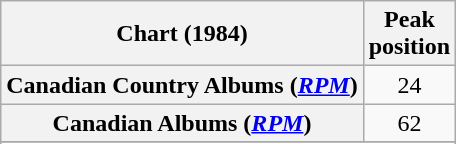<table class="wikitable sortable plainrowheaders" style="text-align:center">
<tr>
<th scope="col">Chart (1984)</th>
<th scope="col">Peak<br> position</th>
</tr>
<tr>
<th scope="row">Canadian Country Albums  (<em><a href='#'>RPM</a></em>)</th>
<td>24</td>
</tr>
<tr>
<th scope="row">Canadian Albums  (<em><a href='#'>RPM</a></em>)</th>
<td>62</td>
</tr>
<tr>
</tr>
<tr>
</tr>
</table>
